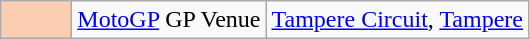<table class="wikitable">
<tr>
<td width=40px align=center style="background-color:#FBCEB1"></td>
<td><a href='#'>MotoGP</a> GP Venue</td>
<td><a href='#'>Tampere Circuit</a>, <a href='#'>Tampere</a></td>
</tr>
</table>
